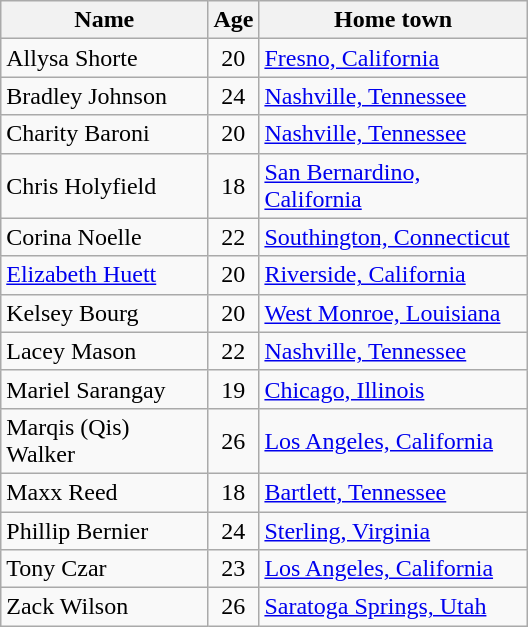<table class="wikitable" style="width:22em;">
<tr>
<th>Name</th>
<th>Age</th>
<th>Home town</th>
</tr>
<tr>
<td>Allysa Shorte</td>
<td align="center">20</td>
<td><a href='#'>Fresno, California</a></td>
</tr>
<tr>
<td>Bradley Johnson</td>
<td align="center">24</td>
<td><a href='#'>Nashville, Tennessee</a></td>
</tr>
<tr>
<td>Charity Baroni</td>
<td align="center">20</td>
<td><a href='#'>Nashville, Tennessee</a></td>
</tr>
<tr>
<td>Chris Holyfield</td>
<td align="center">18</td>
<td><a href='#'>San Bernardino, California</a></td>
</tr>
<tr>
<td>Corina Noelle</td>
<td align="center">22</td>
<td><a href='#'>Southington, Connecticut</a></td>
</tr>
<tr>
<td><a href='#'>Elizabeth Huett</a></td>
<td align="center">20</td>
<td><a href='#'>Riverside, California</a></td>
</tr>
<tr>
<td>Kelsey Bourg</td>
<td align="center">20</td>
<td><a href='#'>West Monroe, Louisiana</a></td>
</tr>
<tr>
<td>Lacey Mason</td>
<td align="center">22</td>
<td><a href='#'>Nashville, Tennessee</a></td>
</tr>
<tr>
<td>Mariel Sarangay</td>
<td align="center">19</td>
<td><a href='#'>Chicago, Illinois</a></td>
</tr>
<tr>
<td>Marqis (Qis) Walker</td>
<td align="center">26</td>
<td><a href='#'>Los Angeles, California</a></td>
</tr>
<tr>
<td>Maxx Reed</td>
<td align="center">18</td>
<td><a href='#'>Bartlett, Tennessee</a></td>
</tr>
<tr>
<td>Phillip Bernier</td>
<td align="center">24</td>
<td><a href='#'>Sterling, Virginia</a></td>
</tr>
<tr>
<td>Tony Czar</td>
<td align="center">23</td>
<td><a href='#'>Los Angeles, California</a></td>
</tr>
<tr>
<td>Zack Wilson</td>
<td align="center">26</td>
<td><a href='#'>Saratoga Springs, Utah</a></td>
</tr>
</table>
